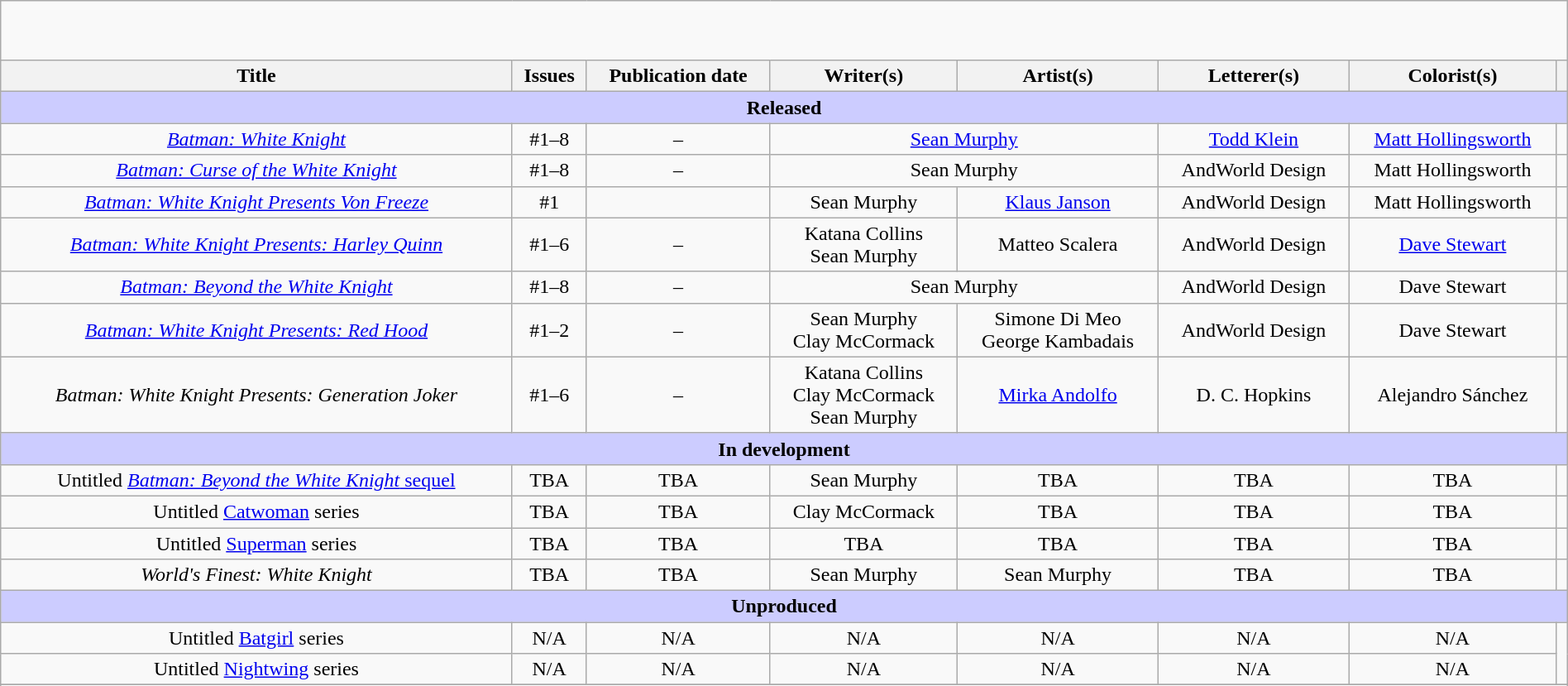<table Class="wikitable" style="text-align:center;" border="1" width="100%">
<tr style="height: 3em;">
</tr>
<tr>
<th scope="col" align="center" class=unsortable>Title</th>
<th scope="col" align="center" class=unsortable>Issues</th>
<th scope="col" align="center" class=unsortable>Publication date</th>
<th scope="col" align="center" class=unsortable>Writer(s)</th>
<th scope="col" align="center" class=unsortable>Artist(s)</th>
<th scope="col" align="center" class=unsortable>Letterer(s)</th>
<th scope="col" align="center" class=unsortable>Colorist(s)</th>
<th scope="col" align="center" class=unsortable></th>
</tr>
<tr>
<th colspan="8" style="background-color:#ccccff;">Released</th>
</tr>
<tr>
<td><em><a href='#'>Batman: White Knight</a></em></td>
<td>#1–8</td>
<td> – </td>
<td colspan="2"><a href='#'>Sean Murphy</a></td>
<td><a href='#'>Todd Klein</a></td>
<td><a href='#'>Matt Hollingsworth</a></td>
<td></td>
</tr>
<tr>
<td><em><a href='#'>Batman: Curse of the White Knight</a></em></td>
<td>#1–8</td>
<td> – </td>
<td colspan="2">Sean Murphy</td>
<td>AndWorld Design</td>
<td>Matt Hollingsworth</td>
<td></td>
</tr>
<tr>
<td><em><a href='#'>Batman: White Knight Presents Von Freeze</a></em></td>
<td>#1</td>
<td></td>
<td>Sean Murphy</td>
<td><a href='#'>Klaus Janson</a></td>
<td>AndWorld Design</td>
<td>Matt Hollingsworth</td>
<td></td>
</tr>
<tr>
<td><em><a href='#'>Batman: White Knight Presents: Harley Quinn</a></em></td>
<td>#1–6</td>
<td> – </td>
<td>Katana Collins<br>Sean Murphy</td>
<td>Matteo Scalera</td>
<td>AndWorld Design</td>
<td><a href='#'>Dave Stewart</a></td>
<td></td>
</tr>
<tr>
<td><em><a href='#'>Batman: Beyond the White Knight</a></em></td>
<td>#1–8</td>
<td> – </td>
<td colspan="2">Sean Murphy</td>
<td>AndWorld Design</td>
<td>Dave Stewart</td>
<td></td>
</tr>
<tr>
<td><em><a href='#'>Batman: White Knight Presents: Red Hood</a></em></td>
<td>#1–2</td>
<td> – </td>
<td>Sean Murphy<br>Clay McCormack</td>
<td>Simone Di Meo<br>George Kambadais</td>
<td>AndWorld Design</td>
<td>Dave Stewart</td>
<td></td>
</tr>
<tr>
<td><em>Batman: White Knight Presents: Generation Joker</em></td>
<td>#1–6</td>
<td> – </td>
<td>Katana Collins<br>Clay McCormack<br>Sean Murphy</td>
<td><a href='#'>Mirka Andolfo</a></td>
<td>D. C. Hopkins</td>
<td>Alejandro Sánchez</td>
<td></td>
</tr>
<tr>
<th colspan="8" style="background-color:#ccccff;">In development</th>
</tr>
<tr>
<td>Untitled <a href='#'><em>Batman: Beyond the White Knight</em> sequel</a></td>
<td>TBA</td>
<td>TBA</td>
<td>Sean Murphy</td>
<td>TBA</td>
<td>TBA</td>
<td>TBA</td>
<td></td>
</tr>
<tr>
<td>Untitled <a href='#'>Catwoman</a> series</td>
<td>TBA</td>
<td>TBA</td>
<td>Clay McCormack</td>
<td>TBA</td>
<td>TBA</td>
<td>TBA</td>
<td></td>
</tr>
<tr>
<td>Untitled <a href='#'>Superman</a> series</td>
<td>TBA</td>
<td>TBA</td>
<td>TBA</td>
<td>TBA</td>
<td>TBA</td>
<td>TBA</td>
<td></td>
</tr>
<tr>
<td><em>World's Finest: White Knight</em></td>
<td>TBA</td>
<td>TBA</td>
<td>Sean Murphy</td>
<td>Sean Murphy</td>
<td>TBA</td>
<td>TBA</td>
<td></td>
</tr>
<tr>
<th colspan="8" style="background-color:#ccccff;">Unproduced</th>
</tr>
<tr>
<td>Untitled <a href='#'>Batgirl</a> series</td>
<td>N/A</td>
<td>N/A</td>
<td>N/A</td>
<td>N/A</td>
<td>N/A</td>
<td>N/A</td>
<td rowspan=2></td>
</tr>
<tr>
<td>Untitled <a href='#'>Nightwing</a> series</td>
<td>N/A</td>
<td>N/A</td>
<td>N/A</td>
<td>N/A</td>
<td>N/A</td>
<td>N/A</td>
</tr>
<tr>
</tr>
<tr>
</tr>
<tr>
</tr>
</table>
